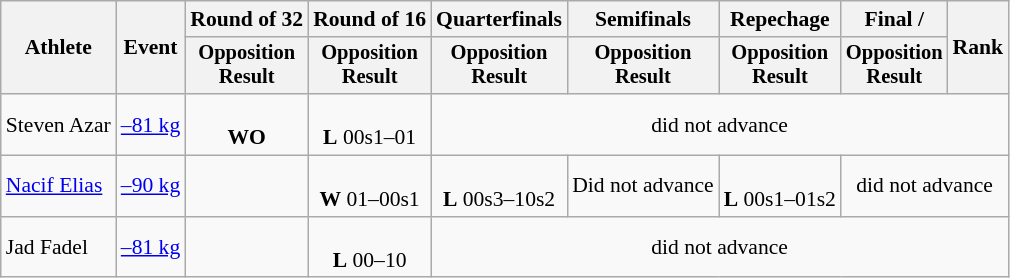<table class=wikitable style=font-size:90%;text-align:center>
<tr>
<th rowspan="2">Athlete</th>
<th rowspan="2">Event</th>
<th>Round of 32</th>
<th>Round of 16</th>
<th>Quarterfinals</th>
<th>Semifinals</th>
<th>Repechage</th>
<th>Final / </th>
<th rowspan=2>Rank</th>
</tr>
<tr style="font-size:95%">
<th>Opposition<br>Result</th>
<th>Opposition<br>Result</th>
<th>Opposition<br>Result</th>
<th>Opposition<br>Result</th>
<th>Opposition<br>Result</th>
<th>Opposition<br>Result</th>
</tr>
<tr>
<td align=left>Steven Azar</td>
<td align=left><a href='#'>–81 kg</a></td>
<td><br><strong>WO</strong></td>
<td><br><strong>L</strong> 00s1–01</td>
<td colspan=5>did not advance</td>
</tr>
<tr>
<td align=left><a href='#'>Nacif Elias</a></td>
<td align=left><a href='#'>–90 kg</a></td>
<td></td>
<td><br><strong>W</strong> 01–00s1</td>
<td><br><strong>L</strong> 00s3–10s2</td>
<td>Did not advance</td>
<td><br><strong>L</strong> 00s1–01s2</td>
<td colspan=2>did not advance</td>
</tr>
<tr>
<td align=left>Jad Fadel</td>
<td align=left><a href='#'>–81 kg</a></td>
<td></td>
<td><br><strong>L</strong> 00–10</td>
<td colspan=5>did not advance</td>
</tr>
</table>
